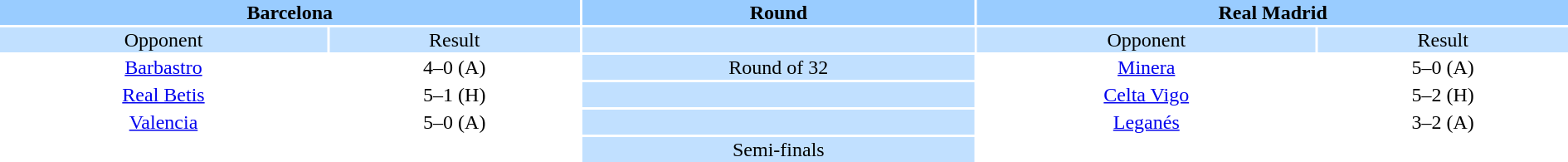<table style="width:100%; text-align:center;">
<tr style="vertical-align:top; background:#9cf;">
<th colspan=2 style="width:1*">Barcelona</th>
<th>Round</th>
<th colspan=2 style="width:1*">Real Madrid</th>
</tr>
<tr style="vertical-align:top; background:#c1e0ff;">
<td>Opponent</td>
<td>Result</td>
<td style="background:#c1e0ff;"></td>
<td>Opponent</td>
<td>Result</td>
</tr>
<tr>
<td><a href='#'>Barbastro</a></td>
<td>4–0 (A)</td>
<td style="background:#c1e0ff;">Round of 32</td>
<td><a href='#'>Minera</a></td>
<td>5–0 (A)</td>
</tr>
<tr>
<td><a href='#'>Real Betis</a></td>
<td>5–1 (H)</td>
<td style="background:#c1e0ff;"></td>
<td><a href='#'>Celta Vigo</a></td>
<td>5–2  (H)</td>
</tr>
<tr>
<td><a href='#'>Valencia</a></td>
<td>5–0 (A)</td>
<td style="background:#c1e0ff;"></td>
<td><a href='#'>Leganés</a></td>
<td>3–2 (A)</td>
</tr>
<tr>
<td></td>
<td></td>
<td style="background:#c1e0ff;">Semi-finals</td>
<td></td>
<td></td>
</tr>
</table>
